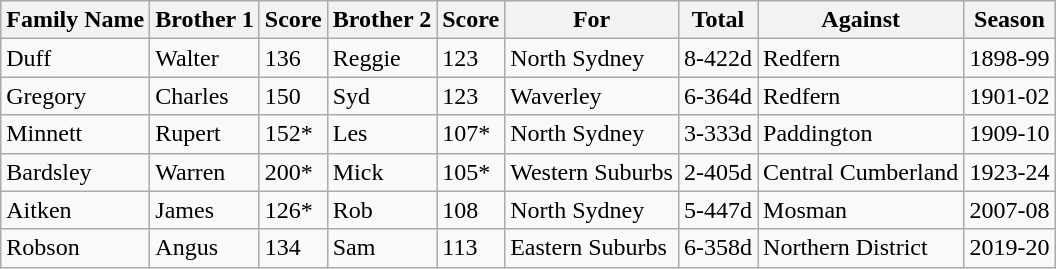<table class="wikitable">
<tr>
<th>Family Name</th>
<th>Brother 1</th>
<th>Score</th>
<th>Brother 2</th>
<th>Score</th>
<th>For</th>
<th>Total</th>
<th>Against</th>
<th>Season</th>
</tr>
<tr>
<td>Duff</td>
<td>Walter</td>
<td>136</td>
<td>Reggie</td>
<td>123</td>
<td>North Sydney</td>
<td>8-422d</td>
<td>Redfern</td>
<td>1898-99</td>
</tr>
<tr>
<td>Gregory</td>
<td>Charles</td>
<td>150</td>
<td>Syd</td>
<td>123</td>
<td>Waverley</td>
<td>6-364d</td>
<td>Redfern</td>
<td>1901-02</td>
</tr>
<tr>
<td>Minnett</td>
<td>Rupert</td>
<td>152*</td>
<td>Les</td>
<td>107*</td>
<td>North Sydney</td>
<td>3-333d</td>
<td>Paddington</td>
<td>1909-10</td>
</tr>
<tr>
<td>Bardsley</td>
<td>Warren</td>
<td>200*</td>
<td>Mick</td>
<td>105*</td>
<td>Western Suburbs</td>
<td>2-405d</td>
<td>Central Cumberland</td>
<td>1923-24</td>
</tr>
<tr>
<td>Aitken</td>
<td>James</td>
<td>126*</td>
<td>Rob</td>
<td>108</td>
<td>North Sydney</td>
<td>5-447d</td>
<td>Mosman</td>
<td>2007-08</td>
</tr>
<tr>
<td>Robson</td>
<td>Angus</td>
<td>134</td>
<td>Sam</td>
<td>113</td>
<td>Eastern Suburbs</td>
<td>6-358d</td>
<td>Northern District</td>
<td>2019-20</td>
</tr>
</table>
